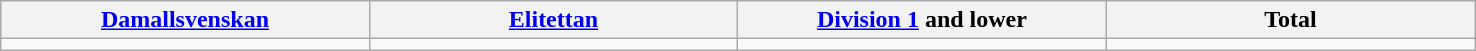<table class="wikitable">
<tr>
<th width="15%"><a href='#'>Damallsvenskan</a></th>
<th width="15%"><a href='#'>Elitettan</a></th>
<th width="15%"><a href='#'>Division 1</a> and lower</th>
<th width="15%">Total</th>
</tr>
<tr>
<td></td>
<td></td>
<td></td>
<td></td>
</tr>
</table>
